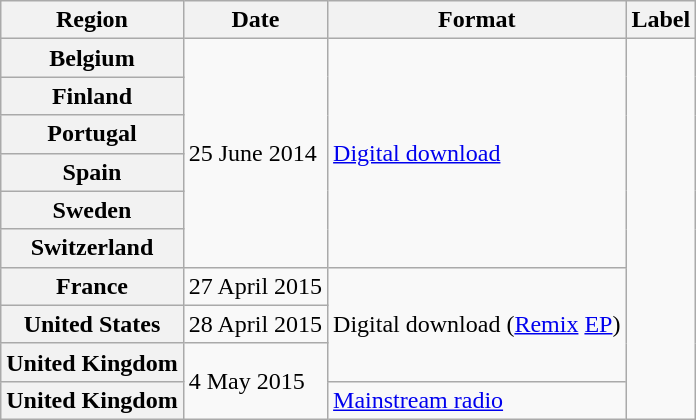<table class="wikitable plainrowheaders">
<tr>
<th>Region</th>
<th>Date</th>
<th>Format</th>
<th>Label</th>
</tr>
<tr>
<th scope="row">Belgium</th>
<td rowspan = "6">25 June 2014</td>
<td rowspan="6"><a href='#'>Digital download</a></td>
<td rowspan="10"></td>
</tr>
<tr>
<th scope="row">Finland</th>
</tr>
<tr>
<th scope="row">Portugal</th>
</tr>
<tr>
<th scope="row">Spain</th>
</tr>
<tr>
<th scope="row">Sweden</th>
</tr>
<tr>
<th scope="row">Switzerland</th>
</tr>
<tr>
<th scope="row">France</th>
<td>27 April 2015</td>
<td rowspan="3">Digital download (<a href='#'>Remix</a> <a href='#'>EP</a>)</td>
</tr>
<tr>
<th scope="row">United States</th>
<td>28 April  2015</td>
</tr>
<tr>
<th scope="row">United Kingdom</th>
<td rowspan="2">4 May 2015</td>
</tr>
<tr>
<th scope="row">United Kingdom</th>
<td><a href='#'>Mainstream radio</a></td>
</tr>
</table>
